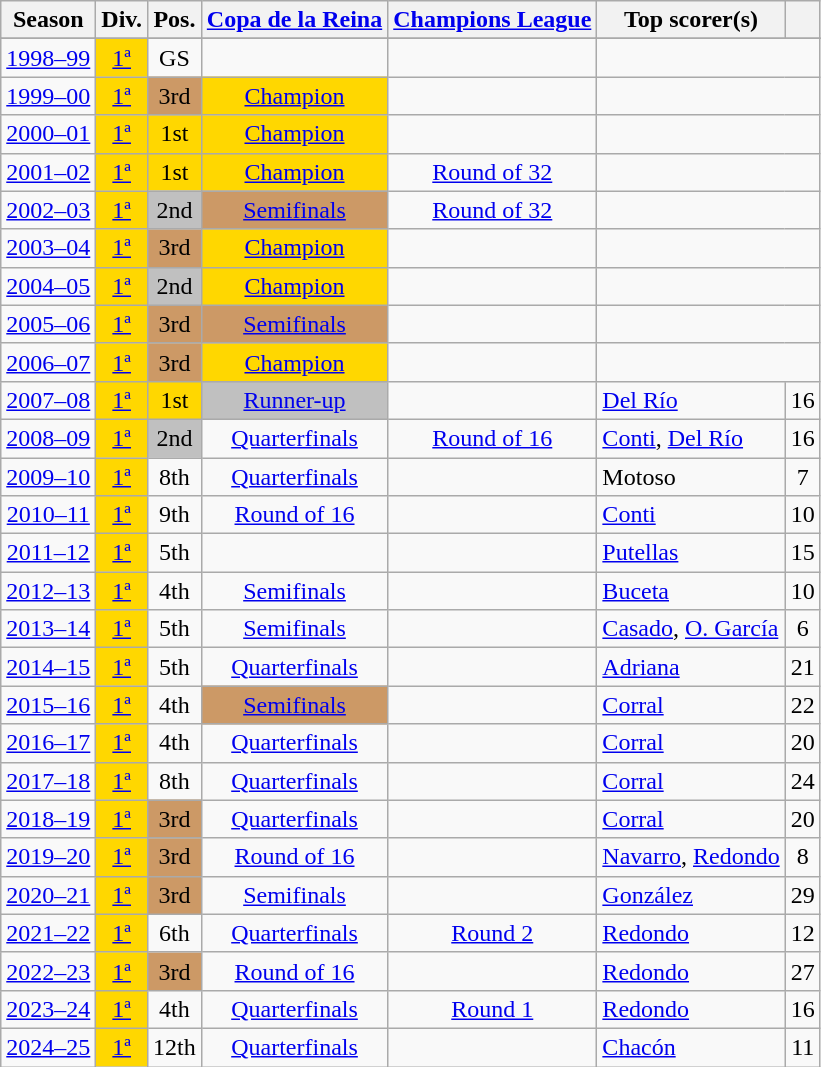<table class="wikitable" style="text-align:center">
<tr>
<th>Season</th>
<th>Div.</th>
<th>Pos.</th>
<th><a href='#'>Copa de la Reina</a></th>
<th><a href='#'>Champions League</a></th>
<th>Top scorer(s)</th>
<th></th>
</tr>
<tr>
</tr>
<tr>
<td><a href='#'>1998–99</a></td>
<td bgcolor=gold><a href='#'>1ª</a></td>
<td>GS</td>
<td></td>
<td></td>
<td colspan=2></td>
</tr>
<tr>
<td><a href='#'>1999–00</a></td>
<td bgcolor=gold><a href='#'>1ª</a></td>
<td bgcolor=#CC9966>3rd</td>
<td bgcolor=gold><a href='#'>Champion</a></td>
<td></td>
<td colspan=2></td>
</tr>
<tr>
<td><a href='#'>2000–01</a></td>
<td bgcolor=gold><a href='#'>1ª</a></td>
<td bgcolor=gold>1st</td>
<td bgcolor=gold><a href='#'>Champion</a></td>
<td></td>
<td colspan=2></td>
</tr>
<tr>
<td><a href='#'>2001–02</a></td>
<td bgcolor=gold><a href='#'>1ª</a></td>
<td bgcolor=gold>1st</td>
<td bgcolor=gold><a href='#'>Champion</a></td>
<td><a href='#'>Round of 32</a></td>
<td colspan=2></td>
</tr>
<tr>
<td><a href='#'>2002–03</a></td>
<td bgcolor=gold><a href='#'>1ª</a></td>
<td bgcolor=silver>2nd</td>
<td bgcolor=#CC9966><a href='#'>Semifinals</a></td>
<td><a href='#'>Round of 32</a></td>
<td colspan=2></td>
</tr>
<tr>
<td><a href='#'>2003–04</a></td>
<td bgcolor=gold><a href='#'>1ª</a></td>
<td bgcolor=#CC9966>3rd</td>
<td bgcolor=gold><a href='#'>Champion</a></td>
<td></td>
<td colspan=2></td>
</tr>
<tr>
<td><a href='#'>2004–05</a></td>
<td bgcolor=gold><a href='#'>1ª</a></td>
<td bgcolor=silver>2nd</td>
<td bgcolor=gold><a href='#'>Champion</a></td>
<td></td>
<td colspan=2></td>
</tr>
<tr>
<td><a href='#'>2005–06</a></td>
<td bgcolor=gold><a href='#'>1ª</a></td>
<td bgcolor=#CC9966>3rd</td>
<td bgcolor=#CC9966><a href='#'>Semifinals</a></td>
<td></td>
<td colspan=2></td>
</tr>
<tr>
<td><a href='#'>2006–07</a></td>
<td bgcolor=gold><a href='#'>1ª</a></td>
<td bgcolor=#CC9966>3rd</td>
<td bgcolor=gold><a href='#'>Champion</a></td>
<td></td>
<td colspan=2></td>
</tr>
<tr>
<td><a href='#'>2007–08</a></td>
<td bgcolor=gold><a href='#'>1ª</a></td>
<td bgcolor=gold>1st</td>
<td bgcolor=silver><a href='#'>Runner-up</a></td>
<td></td>
<td align=left><a href='#'>Del Río</a></td>
<td>16</td>
</tr>
<tr>
<td><a href='#'>2008–09</a></td>
<td bgcolor=gold><a href='#'>1ª</a></td>
<td bgcolor=silver>2nd</td>
<td><a href='#'>Quarterfinals</a></td>
<td><a href='#'>Round of 16</a></td>
<td align=left><a href='#'>Conti</a>, <a href='#'>Del Río</a></td>
<td>16</td>
</tr>
<tr>
<td><a href='#'>2009–10</a></td>
<td bgcolor=gold><a href='#'>1ª</a></td>
<td>8th</td>
<td><a href='#'>Quarterfinals</a></td>
<td></td>
<td align=left>Motoso</td>
<td>7</td>
</tr>
<tr>
<td><a href='#'>2010–11</a></td>
<td bgcolor=gold><a href='#'>1ª</a></td>
<td>9th</td>
<td><a href='#'>Round of 16</a></td>
<td></td>
<td align=left><a href='#'>Conti</a></td>
<td>10</td>
</tr>
<tr>
<td><a href='#'>2011–12</a></td>
<td bgcolor=gold><a href='#'>1ª</a></td>
<td>5th</td>
<td></td>
<td></td>
<td align=left><a href='#'>Putellas</a></td>
<td>15</td>
</tr>
<tr>
<td><a href='#'>2012–13</a></td>
<td bgcolor=gold><a href='#'>1ª</a></td>
<td>4th</td>
<td><a href='#'>Semifinals</a></td>
<td></td>
<td align=left><a href='#'>Buceta</a></td>
<td>10</td>
</tr>
<tr>
<td><a href='#'>2013–14</a></td>
<td bgcolor=gold><a href='#'>1ª</a></td>
<td>5th</td>
<td><a href='#'>Semifinals</a></td>
<td></td>
<td align=left><a href='#'>Casado</a>, <a href='#'>O. García</a></td>
<td>6</td>
</tr>
<tr>
<td><a href='#'>2014–15</a></td>
<td bgcolor=gold><a href='#'>1ª</a></td>
<td>5th</td>
<td><a href='#'>Quarterfinals</a></td>
<td></td>
<td align=left><a href='#'>Adriana</a></td>
<td>21</td>
</tr>
<tr>
<td><a href='#'>2015–16</a></td>
<td bgcolor=gold><a href='#'>1ª</a></td>
<td>4th</td>
<td bgcolor=#CC9966><a href='#'>Semifinals</a></td>
<td></td>
<td align=left><a href='#'>Corral</a></td>
<td>22</td>
</tr>
<tr>
<td><a href='#'>2016–17</a></td>
<td bgcolor=gold><a href='#'>1ª</a></td>
<td>4th</td>
<td><a href='#'>Quarterfinals</a></td>
<td></td>
<td align=left><a href='#'>Corral</a></td>
<td>20</td>
</tr>
<tr>
<td><a href='#'>2017–18</a></td>
<td bgcolor=gold><a href='#'>1ª</a></td>
<td>8th</td>
<td><a href='#'>Quarterfinals</a></td>
<td></td>
<td align=left><a href='#'>Corral</a></td>
<td>24</td>
</tr>
<tr>
<td><a href='#'>2018–19</a></td>
<td bgcolor=gold><a href='#'>1ª</a></td>
<td bgcolor=#CC9966>3rd</td>
<td><a href='#'>Quarterfinals</a></td>
<td></td>
<td align=left><a href='#'>Corral</a></td>
<td>20</td>
</tr>
<tr>
<td><a href='#'>2019–20</a></td>
<td bgcolor=gold><a href='#'>1ª</a></td>
<td bgcolor=#CC9966>3rd</td>
<td><a href='#'>Round of 16</a></td>
<td></td>
<td align=left><a href='#'>Navarro</a>, <a href='#'>Redondo</a></td>
<td>8</td>
</tr>
<tr>
<td><a href='#'>2020–21</a></td>
<td bgcolor=gold><a href='#'>1ª</a></td>
<td bgcolor=#CC9966>3rd</td>
<td><a href='#'>Semifinals</a></td>
<td></td>
<td align=left><a href='#'>González</a></td>
<td>29</td>
</tr>
<tr>
<td><a href='#'>2021–22</a></td>
<td bgcolor=gold><a href='#'>1ª</a></td>
<td>6th</td>
<td><a href='#'>Quarterfinals</a></td>
<td><a href='#'>Round 2</a></td>
<td align=left><a href='#'>Redondo</a></td>
<td>12</td>
</tr>
<tr>
<td><a href='#'>2022–23</a></td>
<td bgcolor=gold><a href='#'>1ª</a></td>
<td bgcolor=#CC9966>3rd</td>
<td><a href='#'>Round of 16</a></td>
<td></td>
<td align=left><a href='#'>Redondo</a></td>
<td>27</td>
</tr>
<tr>
<td><a href='#'>2023–24</a></td>
<td bgcolor=gold><a href='#'>1ª</a></td>
<td>4th</td>
<td><a href='#'>Quarterfinals</a></td>
<td><a href='#'>Round 1</a></td>
<td align=left><a href='#'>Redondo</a></td>
<td>16</td>
</tr>
<tr>
<td><a href='#'>2024–25</a></td>
<td bgcolor=gold><a href='#'>1ª</a></td>
<td>12th</td>
<td><a href='#'>Quarterfinals</a></td>
<td></td>
<td align=left><a href='#'>Chacón</a></td>
<td>11</td>
</tr>
</table>
